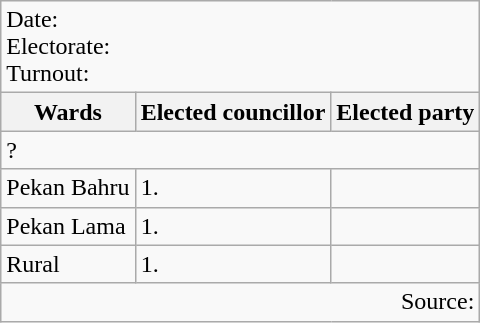<table class=wikitable>
<tr>
<td colspan=3>Date: <br>Electorate: <br>Turnout:</td>
</tr>
<tr>
<th>Wards</th>
<th>Elected councillor</th>
<th>Elected party</th>
</tr>
<tr>
<td colspan=3>? </td>
</tr>
<tr>
<td>Pekan Bahru</td>
<td>1.</td>
<td></td>
</tr>
<tr>
<td>Pekan Lama</td>
<td>1.</td>
<td></td>
</tr>
<tr>
<td>Rural</td>
<td>1.</td>
<td></td>
</tr>
<tr>
<td colspan=3 align=right>Source:</td>
</tr>
</table>
